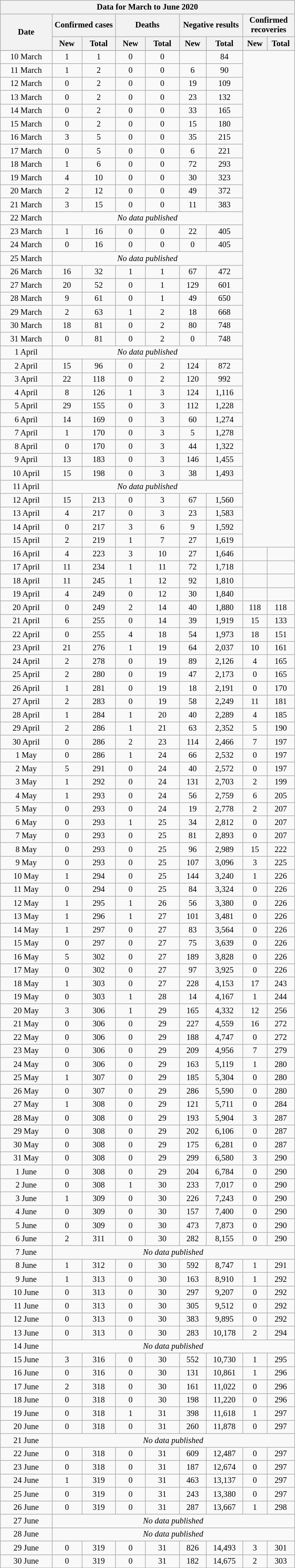<table class="wikitable collapsible collapsed" style="text-align:center; font-size:86%">
<tr>
<th colspan="9">Data for March to June 2020</th>
</tr>
<tr>
<th rowspan="2" width=80px>Date</th>
<th colspan="2" width=100px>Confirmed cases</th>
<th colspan="2" width=100px>Deaths</th>
<th colspan="2" width=100px>Negative results</th>
<th colspan="2" width=80px>Confirmed recoveries</th>
</tr>
<tr>
<th>New</th>
<th>Total</th>
<th>New</th>
<th>Total</th>
<th>New</th>
<th>Total</th>
<th>New</th>
<th>Total</th>
</tr>
<tr>
</tr>
<tr>
<td>10 March</td>
<td>1</td>
<td>1</td>
<td>0</td>
<td>0</td>
<td></td>
<td>84</td>
</tr>
<tr>
<td>11 March</td>
<td>1</td>
<td>2</td>
<td>0</td>
<td>0</td>
<td>6</td>
<td>90</td>
</tr>
<tr>
<td>12 March</td>
<td>0</td>
<td>2</td>
<td>0</td>
<td>0</td>
<td>19</td>
<td>109</td>
</tr>
<tr>
<td>13 March</td>
<td>0</td>
<td>2</td>
<td>0</td>
<td>0</td>
<td>23</td>
<td>132</td>
</tr>
<tr>
<td>14 March</td>
<td>0</td>
<td>2</td>
<td>0</td>
<td>0</td>
<td>33</td>
<td>165</td>
</tr>
<tr>
<td>15 March</td>
<td>0</td>
<td>2</td>
<td>0</td>
<td>0</td>
<td>15</td>
<td>180</td>
</tr>
<tr>
<td>16 March</td>
<td>3</td>
<td>5</td>
<td>0</td>
<td>0</td>
<td>35</td>
<td>215</td>
</tr>
<tr>
<td>17 March</td>
<td>0</td>
<td>5</td>
<td>0</td>
<td>0</td>
<td>6</td>
<td>221</td>
</tr>
<tr>
<td>18 March</td>
<td>1</td>
<td>6</td>
<td>0</td>
<td>0</td>
<td>72</td>
<td>293</td>
</tr>
<tr>
<td>19 March</td>
<td>4</td>
<td>10</td>
<td>0</td>
<td>0</td>
<td>30</td>
<td>323</td>
</tr>
<tr>
<td>20 March</td>
<td>2</td>
<td>12</td>
<td>0</td>
<td>0</td>
<td>49</td>
<td>372</td>
</tr>
<tr>
<td>21 March</td>
<td>3</td>
<td>15</td>
<td>0</td>
<td>0</td>
<td>11</td>
<td>383</td>
</tr>
<tr>
<td>22 March</td>
<td colspan="6"><em>No data published</em></td>
</tr>
<tr>
<td>23 March</td>
<td>1</td>
<td>16</td>
<td>0</td>
<td>0</td>
<td>22</td>
<td>405</td>
</tr>
<tr>
<td>24 March</td>
<td>0</td>
<td>16</td>
<td>0</td>
<td>0</td>
<td>0</td>
<td>405</td>
</tr>
<tr>
<td>25 March</td>
<td colspan="6"><em>No data published</em></td>
</tr>
<tr>
<td>26 March</td>
<td>16</td>
<td>32</td>
<td>1</td>
<td>1</td>
<td>67</td>
<td>472</td>
</tr>
<tr>
<td>27 March</td>
<td>20</td>
<td>52</td>
<td>0</td>
<td>1</td>
<td>129</td>
<td>601</td>
</tr>
<tr>
<td>28 March</td>
<td>9</td>
<td>61</td>
<td>0</td>
<td>1</td>
<td>49</td>
<td>650</td>
</tr>
<tr>
<td>29 March</td>
<td>2</td>
<td>63</td>
<td>1</td>
<td>2</td>
<td>18</td>
<td>668</td>
</tr>
<tr>
<td>30 March</td>
<td>18</td>
<td>81</td>
<td>0</td>
<td>2</td>
<td>80</td>
<td>748</td>
</tr>
<tr>
<td>31 March</td>
<td>0</td>
<td>81</td>
<td>0</td>
<td>2</td>
<td>0</td>
<td>748</td>
</tr>
<tr |->
<td>1 April</td>
<td colspan="6"><em>No data published</em></td>
</tr>
<tr>
<td>2 April</td>
<td>15</td>
<td>96</td>
<td>0</td>
<td>2</td>
<td>124</td>
<td>872</td>
</tr>
<tr>
<td>3 April</td>
<td>22</td>
<td>118</td>
<td>0</td>
<td>2</td>
<td>120</td>
<td>992</td>
</tr>
<tr>
<td>4 April</td>
<td>8</td>
<td>126</td>
<td>1</td>
<td>3</td>
<td>124</td>
<td>1,116</td>
</tr>
<tr>
<td>5 April</td>
<td>29</td>
<td>155</td>
<td>0</td>
<td>3</td>
<td>112</td>
<td>1,228</td>
</tr>
<tr>
<td>6 April</td>
<td>14</td>
<td>169</td>
<td>0</td>
<td>3</td>
<td>60</td>
<td>1,274</td>
</tr>
<tr>
<td>7 April</td>
<td>1</td>
<td>170</td>
<td>0</td>
<td>3</td>
<td>5</td>
<td>1,278</td>
</tr>
<tr>
<td>8 April</td>
<td>0</td>
<td>170</td>
<td>0</td>
<td>3</td>
<td>44</td>
<td>1,322</td>
</tr>
<tr>
<td>9 April</td>
<td>13</td>
<td>183</td>
<td>0</td>
<td>3</td>
<td>146</td>
<td>1,455</td>
</tr>
<tr>
<td>10 April</td>
<td>15</td>
<td>198</td>
<td>0</td>
<td>3</td>
<td>38</td>
<td>1,493</td>
</tr>
<tr>
<td>11 April</td>
<td colspan="6"><em>No data published</em></td>
</tr>
<tr>
<td>12 April</td>
<td>15</td>
<td>213</td>
<td>0</td>
<td>3</td>
<td>67</td>
<td>1,560</td>
</tr>
<tr>
<td>13 April</td>
<td>4</td>
<td>217</td>
<td>0</td>
<td>3</td>
<td>23</td>
<td>1,583</td>
</tr>
<tr>
<td>14 April</td>
<td>0</td>
<td>217</td>
<td>3</td>
<td>6</td>
<td>9</td>
<td>1,592</td>
</tr>
<tr>
<td>15 April</td>
<td>2</td>
<td>219</td>
<td>1</td>
<td>7</td>
<td>27</td>
<td>1,619</td>
</tr>
<tr>
<td>16 April</td>
<td>4</td>
<td>223</td>
<td>3</td>
<td>10</td>
<td>27</td>
<td>1,646</td>
<td></td>
<td></td>
</tr>
<tr>
<td>17 April</td>
<td>11</td>
<td>234</td>
<td>1</td>
<td>11</td>
<td>72</td>
<td>1,718</td>
<td></td>
<td></td>
</tr>
<tr>
<td>18 April</td>
<td>11</td>
<td>245</td>
<td>1</td>
<td>12</td>
<td>92</td>
<td>1,810</td>
<td></td>
<td></td>
</tr>
<tr>
<td>19 April</td>
<td>4</td>
<td>249</td>
<td>0</td>
<td>12</td>
<td>30</td>
<td>1,840</td>
<td></td>
<td></td>
</tr>
<tr>
<td>20 April</td>
<td>0</td>
<td>249</td>
<td>2</td>
<td>14</td>
<td>40</td>
<td>1,880</td>
<td>118</td>
<td>118</td>
</tr>
<tr>
<td>21 April</td>
<td>6</td>
<td>255</td>
<td>0</td>
<td>14</td>
<td>39</td>
<td>1,919</td>
<td>15</td>
<td>133</td>
</tr>
<tr>
<td>22 April</td>
<td>0</td>
<td>255</td>
<td>4</td>
<td>18</td>
<td>54</td>
<td>1,973</td>
<td>18</td>
<td>151</td>
</tr>
<tr>
<td>23 April</td>
<td>21</td>
<td>276</td>
<td>1</td>
<td>19</td>
<td>64</td>
<td>2,037</td>
<td>10</td>
<td>161</td>
</tr>
<tr>
<td>24 April</td>
<td>2</td>
<td>278</td>
<td>0</td>
<td>19</td>
<td>89</td>
<td>2,126</td>
<td>4</td>
<td>165</td>
</tr>
<tr>
<td>25 April</td>
<td>2</td>
<td>280</td>
<td>0</td>
<td>19</td>
<td>47</td>
<td>2,173</td>
<td>0</td>
<td>165</td>
</tr>
<tr>
<td>26 April</td>
<td>1</td>
<td>281</td>
<td>0</td>
<td>19</td>
<td>18</td>
<td>2,191</td>
<td>0</td>
<td>170</td>
</tr>
<tr>
<td>27 April</td>
<td>2</td>
<td>283</td>
<td>0</td>
<td>19</td>
<td>58</td>
<td>2,249</td>
<td>11</td>
<td>181</td>
</tr>
<tr>
<td>28 April</td>
<td>1</td>
<td>284</td>
<td>1</td>
<td>20</td>
<td>40</td>
<td>2,289</td>
<td>4</td>
<td>185</td>
</tr>
<tr>
<td>29 April</td>
<td>2</td>
<td>286</td>
<td>1</td>
<td>21</td>
<td>63</td>
<td>2,352</td>
<td>5</td>
<td>190</td>
</tr>
<tr>
<td>30 April</td>
<td>0</td>
<td>286</td>
<td>2</td>
<td>23</td>
<td>114</td>
<td>2,466</td>
<td>7</td>
<td>197</td>
</tr>
<tr>
<td>1 May</td>
<td>0</td>
<td>286</td>
<td>1</td>
<td>24</td>
<td>66</td>
<td>2,532</td>
<td>0</td>
<td>197</td>
</tr>
<tr>
<td>2 May</td>
<td>5</td>
<td>291</td>
<td>0</td>
<td>24</td>
<td>40</td>
<td>2,572</td>
<td>0</td>
<td>197</td>
</tr>
<tr>
<td>3 May</td>
<td>1</td>
<td>292</td>
<td>0</td>
<td>24</td>
<td>131</td>
<td>2,703</td>
<td>2</td>
<td>199</td>
</tr>
<tr>
<td>4 May</td>
<td>1</td>
<td>293</td>
<td>0</td>
<td>24</td>
<td>56</td>
<td>2,759</td>
<td>6</td>
<td>205</td>
</tr>
<tr>
<td>5 May</td>
<td>0</td>
<td>293</td>
<td>0</td>
<td>24</td>
<td>19</td>
<td>2,778</td>
<td>2</td>
<td>207</td>
</tr>
<tr>
<td>6 May</td>
<td>0</td>
<td>293</td>
<td>1</td>
<td>25</td>
<td>34</td>
<td>2,812</td>
<td>0</td>
<td>207</td>
</tr>
<tr>
<td>7 May</td>
<td>0</td>
<td>293</td>
<td>0</td>
<td>25</td>
<td>81</td>
<td>2,893</td>
<td>0</td>
<td>207</td>
</tr>
<tr>
<td>8 May</td>
<td>0</td>
<td>293</td>
<td>0</td>
<td>25</td>
<td>96</td>
<td>2,989</td>
<td>15</td>
<td>222</td>
</tr>
<tr>
<td>9 May</td>
<td>0</td>
<td>293</td>
<td>0</td>
<td>25</td>
<td>107</td>
<td>3,096</td>
<td>3</td>
<td>225</td>
</tr>
<tr>
<td>10 May</td>
<td>1</td>
<td>294</td>
<td>0</td>
<td>25</td>
<td>144</td>
<td>3,240</td>
<td>1</td>
<td>226</td>
</tr>
<tr>
<td>11 May</td>
<td>0</td>
<td>294</td>
<td>0</td>
<td>25</td>
<td>84</td>
<td>3,324</td>
<td>0</td>
<td>226</td>
</tr>
<tr>
<td>12 May</td>
<td>1</td>
<td>295</td>
<td>1</td>
<td>26</td>
<td>56</td>
<td>3,380</td>
<td>0</td>
<td>226</td>
</tr>
<tr>
<td>13 May</td>
<td>1</td>
<td>296</td>
<td>1</td>
<td>27</td>
<td>101</td>
<td>3,481</td>
<td>0</td>
<td>226</td>
</tr>
<tr>
<td>14 May</td>
<td>1</td>
<td>297</td>
<td>0</td>
<td>27</td>
<td>83</td>
<td>3,564</td>
<td>0</td>
<td>226</td>
</tr>
<tr>
<td>15 May</td>
<td>0</td>
<td>297</td>
<td>0</td>
<td>27</td>
<td>75</td>
<td>3,639</td>
<td>0</td>
<td>226</td>
</tr>
<tr>
<td>16 May</td>
<td>5</td>
<td>302</td>
<td>0</td>
<td>27</td>
<td>189</td>
<td>3,828</td>
<td>0</td>
<td>226</td>
</tr>
<tr>
<td>17 May</td>
<td>0</td>
<td>302</td>
<td>0</td>
<td>27</td>
<td>97</td>
<td>3,925</td>
<td>0</td>
<td>226</td>
</tr>
<tr>
<td>18 May</td>
<td>1</td>
<td>303</td>
<td>0</td>
<td>27</td>
<td>228</td>
<td>4,153</td>
<td>17</td>
<td>243</td>
</tr>
<tr>
<td>19 May</td>
<td>0</td>
<td>303</td>
<td>1</td>
<td>28</td>
<td>14</td>
<td>4,167</td>
<td>1</td>
<td>244</td>
</tr>
<tr>
<td>20 May</td>
<td>3</td>
<td>306</td>
<td>1</td>
<td>29</td>
<td>165</td>
<td>4,332</td>
<td>12</td>
<td>256</td>
</tr>
<tr>
<td>21 May</td>
<td>0</td>
<td>306</td>
<td>0</td>
<td>29</td>
<td>227</td>
<td>4,559</td>
<td>16</td>
<td>272</td>
</tr>
<tr>
<td>22 May</td>
<td>0</td>
<td>306</td>
<td>0</td>
<td>29</td>
<td>188</td>
<td>4,747</td>
<td>0</td>
<td>272</td>
</tr>
<tr>
<td>23 May</td>
<td>0</td>
<td>306</td>
<td>0</td>
<td>29</td>
<td>209</td>
<td>4,956</td>
<td>7</td>
<td>279</td>
</tr>
<tr>
<td>24 May</td>
<td>0</td>
<td>306</td>
<td>0</td>
<td>29</td>
<td>163</td>
<td>5,119</td>
<td>1</td>
<td>280</td>
</tr>
<tr>
<td>25 May</td>
<td>1</td>
<td>307</td>
<td>0</td>
<td>29</td>
<td>185</td>
<td>5,304</td>
<td>0</td>
<td>280</td>
</tr>
<tr>
<td>26 May</td>
<td>0</td>
<td>307</td>
<td>0</td>
<td>29</td>
<td>286</td>
<td>5,590</td>
<td>0</td>
<td>280</td>
</tr>
<tr>
<td>27 May</td>
<td>1</td>
<td>308</td>
<td>0</td>
<td>29</td>
<td>121</td>
<td>5,711</td>
<td>0</td>
<td>284</td>
</tr>
<tr>
<td>28 May</td>
<td>0</td>
<td>308</td>
<td>0</td>
<td>29</td>
<td>193</td>
<td>5,904</td>
<td>3</td>
<td>287</td>
</tr>
<tr>
<td>29 May</td>
<td>0</td>
<td>308</td>
<td>0</td>
<td>29</td>
<td>202</td>
<td>6,106</td>
<td>0</td>
<td>287</td>
</tr>
<tr>
<td>30 May</td>
<td>0</td>
<td>308</td>
<td>0</td>
<td>29</td>
<td>175</td>
<td>6,281</td>
<td>0</td>
<td>287</td>
</tr>
<tr>
<td>31 May</td>
<td>0</td>
<td>308</td>
<td>0</td>
<td>29</td>
<td>299</td>
<td>6,580</td>
<td>3</td>
<td>290</td>
</tr>
<tr>
<td>1 June</td>
<td>0</td>
<td>308</td>
<td>0</td>
<td>29</td>
<td>204</td>
<td>6,784</td>
<td>0</td>
<td>290</td>
</tr>
<tr>
<td>2 June</td>
<td>0</td>
<td>308</td>
<td>1</td>
<td>30</td>
<td>233</td>
<td>7,017</td>
<td>0</td>
<td>290</td>
</tr>
<tr>
<td>3 June</td>
<td>1</td>
<td>309</td>
<td>0</td>
<td>30</td>
<td>226</td>
<td>7,243</td>
<td>0</td>
<td>290</td>
</tr>
<tr>
<td>4 June</td>
<td>0</td>
<td>309</td>
<td>0</td>
<td>30</td>
<td>157</td>
<td>7,400</td>
<td>0</td>
<td>290</td>
</tr>
<tr>
<td>5 June</td>
<td>0</td>
<td>309</td>
<td>0</td>
<td>30</td>
<td>473</td>
<td>7,873</td>
<td>0</td>
<td>290</td>
</tr>
<tr>
<td>6 June</td>
<td>2</td>
<td>311</td>
<td>0</td>
<td>30</td>
<td>282</td>
<td>8,155</td>
<td>0</td>
<td>290</td>
</tr>
<tr>
<td>7 June</td>
<td colspan="8"><em>No data published</em></td>
</tr>
<tr>
<td>8 June</td>
<td>1</td>
<td>312</td>
<td>0</td>
<td>30</td>
<td>592</td>
<td>8,747</td>
<td>1</td>
<td>291</td>
</tr>
<tr>
<td>9 June</td>
<td>1</td>
<td>313</td>
<td>0</td>
<td>30</td>
<td>163</td>
<td>8,910</td>
<td>1</td>
<td>292</td>
</tr>
<tr>
<td>10 June</td>
<td>0</td>
<td>313</td>
<td>0</td>
<td>30</td>
<td>297</td>
<td>9,207</td>
<td>0</td>
<td>292</td>
</tr>
<tr>
<td>11 June</td>
<td>0</td>
<td>313</td>
<td>0</td>
<td>30</td>
<td>305</td>
<td>9,512</td>
<td>0</td>
<td>292</td>
</tr>
<tr>
<td>12 June</td>
<td>0</td>
<td>313</td>
<td>0</td>
<td>30</td>
<td>383</td>
<td>9,895</td>
<td>0</td>
<td>292</td>
</tr>
<tr>
<td>13 June</td>
<td>0</td>
<td>313</td>
<td>0</td>
<td>30</td>
<td>283</td>
<td>10,178</td>
<td>2</td>
<td>294</td>
</tr>
<tr>
<td>14 June</td>
<td colspan="8"><em>No data published</em></td>
</tr>
<tr>
<td>15 June</td>
<td>3</td>
<td>316</td>
<td>0</td>
<td>30</td>
<td>552</td>
<td>10,730</td>
<td>1</td>
<td>295</td>
</tr>
<tr>
<td>16 June</td>
<td>0</td>
<td>316</td>
<td>0</td>
<td>30</td>
<td>131</td>
<td>10,861</td>
<td>1</td>
<td>296</td>
</tr>
<tr>
<td>17 June</td>
<td>2</td>
<td>318</td>
<td>0</td>
<td>30</td>
<td>161</td>
<td>11,022</td>
<td>0</td>
<td>296</td>
</tr>
<tr>
<td>18 June</td>
<td>0</td>
<td>318</td>
<td>0</td>
<td>30</td>
<td>198</td>
<td>11,220</td>
<td>0</td>
<td>296</td>
</tr>
<tr>
<td>19 June</td>
<td>0</td>
<td>318</td>
<td>1</td>
<td>31</td>
<td>398</td>
<td>11,618</td>
<td>1</td>
<td>297</td>
</tr>
<tr>
<td>20 June</td>
<td>0</td>
<td>318</td>
<td>0</td>
<td>31</td>
<td>260</td>
<td>11,878</td>
<td>0</td>
<td>297</td>
</tr>
<tr>
<td>21 June</td>
<td colspan="8"><em>No data published</em></td>
</tr>
<tr>
<td>22 June</td>
<td>0</td>
<td>318</td>
<td>0</td>
<td>31</td>
<td>609</td>
<td>12,487</td>
<td>0</td>
<td>297</td>
</tr>
<tr>
<td>23 June</td>
<td>0</td>
<td>318</td>
<td>0</td>
<td>31</td>
<td>187</td>
<td>12,674</td>
<td>0</td>
<td>297</td>
</tr>
<tr>
<td>24 June</td>
<td>1</td>
<td>319</td>
<td>0</td>
<td>31</td>
<td>463</td>
<td>13,137</td>
<td>0</td>
<td>297</td>
</tr>
<tr>
<td>25 June</td>
<td>0</td>
<td>319</td>
<td>0</td>
<td>31</td>
<td>243</td>
<td>13,380</td>
<td>0</td>
<td>297</td>
</tr>
<tr>
<td>26 June</td>
<td>0</td>
<td>319</td>
<td>0</td>
<td>31</td>
<td>287</td>
<td>13,667</td>
<td>1</td>
<td>298</td>
</tr>
<tr>
<td>27 June</td>
<td colspan="8"><em>No data published</em></td>
</tr>
<tr>
<td>28 June</td>
<td colspan="8"><em>No data published</em></td>
</tr>
<tr>
<td>29 June</td>
<td>0</td>
<td>319</td>
<td>0</td>
<td>31</td>
<td>826</td>
<td>14,493</td>
<td>3</td>
<td>301</td>
</tr>
<tr>
<td>30 June</td>
<td>0</td>
<td>319</td>
<td>0</td>
<td>31</td>
<td>182</td>
<td>14,675</td>
<td>2</td>
<td>303</td>
</tr>
<tr>
</tr>
</table>
